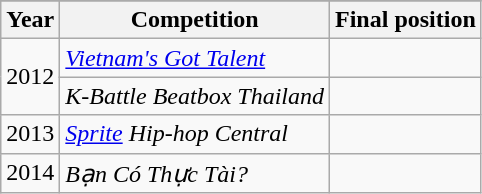<table class="wikitable sortable">
<tr>
</tr>
<tr>
<th>Year</th>
<th>Competition</th>
<th>Final position</th>
</tr>
<tr>
<td rowspan="2">2012</td>
<td><em><a href='#'>Vietnam's Got Talent</a></em></td>
<td></td>
</tr>
<tr>
<td><em>K-Battle Beatbox Thailand</em></td>
<td></td>
</tr>
<tr>
<td>2013</td>
<td><em><a href='#'>Sprite</a> Hip-hop Central</em></td>
<td></td>
</tr>
<tr>
<td>2014</td>
<td><em>Bạn Có Thực Tài?</em></td>
<td align="center"></td>
</tr>
</table>
